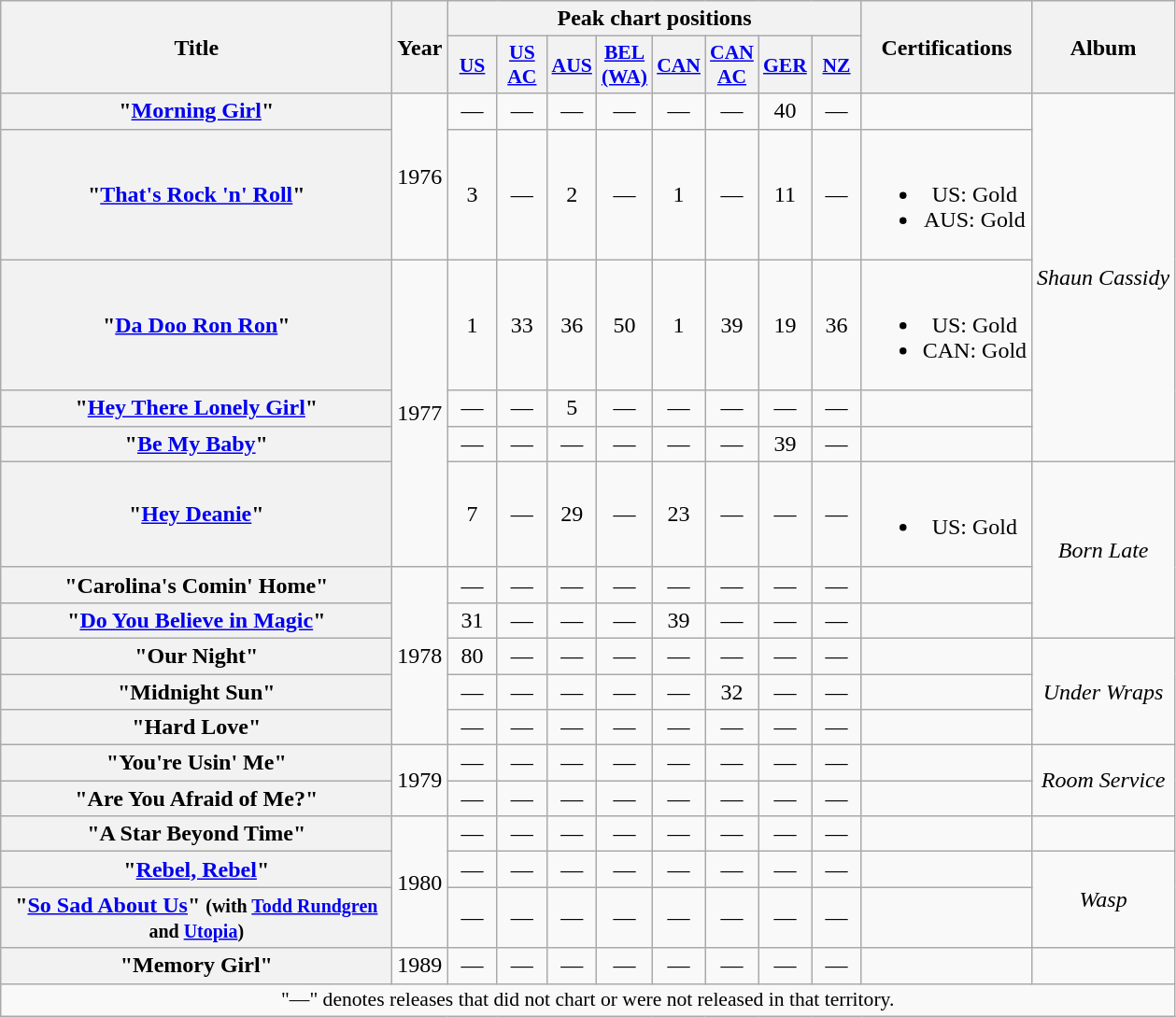<table class="wikitable plainrowheaders" style="text-align:center;">
<tr>
<th rowspan="2" scope="col" style="width:17em;">Title</th>
<th rowspan="2" scope="col" style="width:2em;">Year</th>
<th colspan="8">Peak chart positions</th>
<th rowspan="2">Certifications</th>
<th rowspan="2">Album</th>
</tr>
<tr>
<th scope="col" style="width:2em;font-size:90%;"><a href='#'>US</a><br></th>
<th scope="col" style="width:2em;font-size:90%;"><a href='#'>US AC</a><br></th>
<th scope="col" style="width:2em;font-size:90%;"><a href='#'>AUS</a><br></th>
<th scope="col" style="width:2em;font-size:90%;"><a href='#'>BEL (WA)</a><br></th>
<th scope="col" style="width:2em;font-size:90%;"><a href='#'>CAN</a><br></th>
<th scope="col" style="width:2em;font-size:90%;"><a href='#'>CAN AC</a><br></th>
<th scope="col" style="width:2em;font-size:90%;"><a href='#'>GER</a><br></th>
<th scope="col" style="width:2em;font-size:90%;"><a href='#'>NZ</a><br></th>
</tr>
<tr>
<th scope="row">"<a href='#'>Morning Girl</a>" </th>
<td rowspan="2">1976</td>
<td>—</td>
<td>—</td>
<td>—</td>
<td>—</td>
<td>—</td>
<td>—</td>
<td>40</td>
<td>—</td>
<td></td>
<td rowspan="5"><em>Shaun Cassidy</em></td>
</tr>
<tr>
<th scope="row">"<a href='#'>That's Rock 'n' Roll</a>"</th>
<td>3</td>
<td>—</td>
<td>2</td>
<td>—</td>
<td>1</td>
<td>—</td>
<td>11</td>
<td>—</td>
<td><br><ul><li>US: Gold</li><li>AUS: Gold</li></ul></td>
</tr>
<tr>
<th scope="row">"<a href='#'>Da Doo Ron Ron</a>"</th>
<td rowspan="4">1977</td>
<td>1</td>
<td>33</td>
<td>36</td>
<td>50</td>
<td>1</td>
<td>39</td>
<td>19</td>
<td>36</td>
<td><br><ul><li>US: Gold</li><li>CAN: Gold</li></ul></td>
</tr>
<tr>
<th scope="row">"<a href='#'>Hey There Lonely Girl</a>" </th>
<td>—</td>
<td>—</td>
<td>5</td>
<td>—</td>
<td>—</td>
<td>—</td>
<td>—</td>
<td>—</td>
<td></td>
</tr>
<tr>
<th scope="row">"<a href='#'>Be My Baby</a>" </th>
<td>—</td>
<td>—</td>
<td>—</td>
<td>—</td>
<td>—</td>
<td>—</td>
<td>39</td>
<td>—</td>
<td></td>
</tr>
<tr>
<th scope="row">"<a href='#'>Hey Deanie</a>"</th>
<td>7</td>
<td>—</td>
<td>29</td>
<td>—</td>
<td>23</td>
<td>—</td>
<td>—</td>
<td>—</td>
<td><br><ul><li>US: Gold</li></ul></td>
<td rowspan="3"><em>Born Late</em></td>
</tr>
<tr>
<th scope="row">"Carolina's Comin' Home" </th>
<td rowspan="5">1978</td>
<td>—</td>
<td>—</td>
<td>—</td>
<td>—</td>
<td>—</td>
<td>—</td>
<td>—</td>
<td>—</td>
<td></td>
</tr>
<tr>
<th scope="row">"<a href='#'>Do You Believe in Magic</a>"</th>
<td>31</td>
<td>—</td>
<td>—</td>
<td>—</td>
<td>39</td>
<td>—</td>
<td>—</td>
<td>—</td>
<td></td>
</tr>
<tr>
<th scope="row">"Our Night"</th>
<td>80</td>
<td>—</td>
<td>—</td>
<td>—</td>
<td>—</td>
<td>—</td>
<td>—</td>
<td>—</td>
<td></td>
<td rowspan="3"><em>Under Wraps</em></td>
</tr>
<tr>
<th scope="row">"Midnight Sun"</th>
<td>—</td>
<td>—</td>
<td>—</td>
<td>—</td>
<td>—</td>
<td>32</td>
<td>—</td>
<td>—</td>
<td></td>
</tr>
<tr>
<th scope="row">"Hard Love" </th>
<td>—</td>
<td>—</td>
<td>—</td>
<td>—</td>
<td>—</td>
<td>—</td>
<td>—</td>
<td>—</td>
<td></td>
</tr>
<tr>
<th scope="row">"You're Usin' Me"</th>
<td rowspan="2">1979</td>
<td>—</td>
<td>—</td>
<td>—</td>
<td>—</td>
<td>—</td>
<td>—</td>
<td>—</td>
<td>—</td>
<td></td>
<td rowspan="2"><em>Room Service</em></td>
</tr>
<tr>
<th scope="row">"Are You Afraid of Me?"</th>
<td>—</td>
<td>—</td>
<td>—</td>
<td>—</td>
<td>—</td>
<td>—</td>
<td>—</td>
<td>—</td>
<td></td>
</tr>
<tr>
<th scope="row">"A Star Beyond Time" </th>
<td rowspan="3">1980</td>
<td>—</td>
<td>—</td>
<td>—</td>
<td>—</td>
<td>—</td>
<td>—</td>
<td>—</td>
<td>—</td>
<td></td>
<td></td>
</tr>
<tr>
<th scope="row">"<a href='#'>Rebel, Rebel</a>"</th>
<td>—</td>
<td>—</td>
<td>—</td>
<td>—</td>
<td>—</td>
<td>—</td>
<td>—</td>
<td>—</td>
<td></td>
<td rowspan="2"><em>Wasp</em></td>
</tr>
<tr>
<th scope="row">"<a href='#'>So Sad About Us</a>" <small>(with <a href='#'>Todd Rundgren</a> and <a href='#'>Utopia</a>)</small></th>
<td>—</td>
<td>—</td>
<td>—</td>
<td>—</td>
<td>—</td>
<td>—</td>
<td>—</td>
<td>—</td>
<td></td>
</tr>
<tr>
<th scope="row">"Memory Girl" </th>
<td>1989</td>
<td>—</td>
<td>—</td>
<td>—</td>
<td>—</td>
<td>—</td>
<td>—</td>
<td>—</td>
<td>—</td>
<td></td>
<td></td>
</tr>
<tr>
<td colspan="12" style="font-size:90%">"—" denotes releases that did not chart or were not released in that territory.</td>
</tr>
</table>
